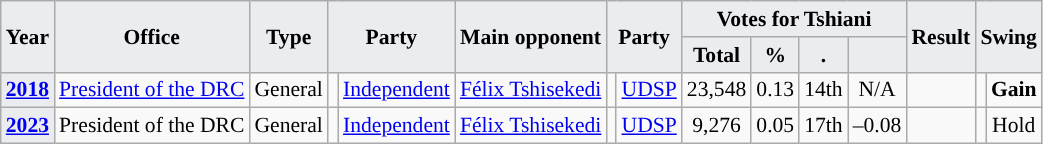<table class="wikitable" style="font-size:90%; text-align:center;">
<tr>
<th style="background-color:#EAECF0;" rowspan="2">Year</th>
<th style="background-color:#EAECF0;" rowspan="2">Office</th>
<th style="background-color:#EAECF0;" rowspan="2">Type</th>
<th style="background-color:#EAECF0;" colspan="2" rowspan="2">Party</th>
<th style="background-color:#EAECF0;" rowspan="2">Main opponent</th>
<th style="background-color:#EAECF0;" colspan="2" rowspan="2">Party</th>
<th style="background-color:#EAECF0;" colspan="4">Votes for Tshiani</th>
<th style="background-color:#EAECF0;" rowspan="2">Result</th>
<th style="background-color:#EAECF0;" colspan="2" rowspan="2">Swing</th>
</tr>
<tr>
<th style="background-color:#EAECF0;">Total</th>
<th style="background-color:#EAECF0;">%</th>
<th style="background-color:#EAECF0;">.</th>
<th style="background-color:#EAECF0;"></th>
</tr>
<tr>
<th style="background-color:#EAECF0;"><a href='#'>2018</a></th>
<td><a href='#'>President of the DRC</a></td>
<td>General</td>
<td style="background-color:"></td>
<td><a href='#'>Independent</a></td>
<td><a href='#'>Félix Tshisekedi</a></td>
<td style="background-color:"></td>
<td><a href='#'>UDSP</a></td>
<td>23,548</td>
<td>0.13</td>
<td>14th</td>
<td>N/A</td>
<td></td>
<td style="background-color:"></td>
<td><strong>Gain</strong></td>
</tr>
<tr>
<th style="background-color:#EAECF0;"><a href='#'>2023</a></th>
<td>President of the DRC</td>
<td>General</td>
<td style="background-color:"></td>
<td><a href='#'>Independent</a></td>
<td><a href='#'>Félix Tshisekedi</a></td>
<td style="background-color:"></td>
<td><a href='#'>UDSP</a></td>
<td>9,276</td>
<td>0.05</td>
<td>17th</td>
<td>–0.08</td>
<td></td>
<td style="background-color:"></td>
<td>Hold</td>
</tr>
</table>
